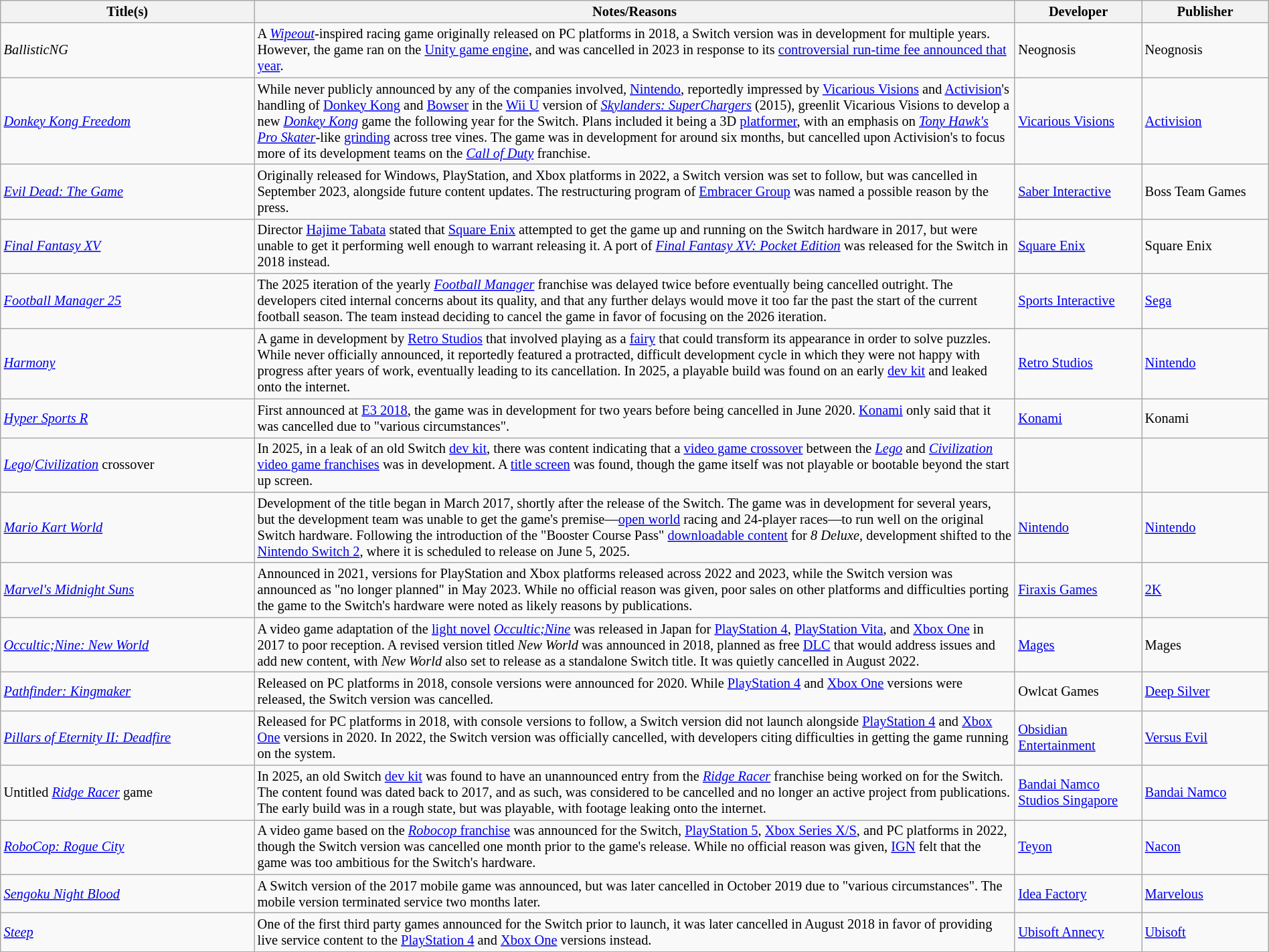<table class="wikitable sortable" id="softwarelist" style="width:100%; font-size:85%;">
<tr>
<th width=20%>Title(s)</th>
<th width=60% class="unsortable">Notes/Reasons</th>
<th width=10%>Developer</th>
<th width=10%>Publisher</th>
</tr>
<tr>
<td id="b"><em>BallisticNG</em></td>
<td>A <em><a href='#'>Wipeout</a></em>-inspired racing game originally released on PC platforms in 2018, a Switch version was in development for multiple years. However, the game ran on the <a href='#'>Unity game engine</a>, and was cancelled in 2023 in response to its <a href='#'>controversial run-time fee announced that year</a>.</td>
<td>Neognosis</td>
<td>Neognosis</td>
</tr>
<tr>
<td id="d"><em><a href='#'>Donkey Kong Freedom</a></em></td>
<td>While never publicly announced by any of the companies involved, <a href='#'>Nintendo</a>, reportedly impressed by <a href='#'>Vicarious Visions</a> and <a href='#'>Activision</a>'s handling of <a href='#'>Donkey Kong</a> and <a href='#'>Bowser</a> in the <a href='#'>Wii U</a> version of <em><a href='#'>Skylanders: SuperChargers</a></em> (2015), greenlit Vicarious Visions to develop a new <em><a href='#'>Donkey Kong</a></em> game the following year for the Switch. Plans included it being a 3D <a href='#'>platformer</a>, with an emphasis on <em><a href='#'>Tony Hawk's Pro Skater</a></em>-like <a href='#'>grinding</a> across tree vines. The game was in development for around six months, but cancelled upon Activision's to focus more of its development teams on the <em><a href='#'>Call of Duty</a></em> franchise.</td>
<td><a href='#'>Vicarious Visions</a></td>
<td><a href='#'>Activision</a></td>
</tr>
<tr>
<td id="e"><em><a href='#'>Evil Dead: The Game</a></em></td>
<td>Originally released for Windows, PlayStation, and Xbox platforms in 2022, a Switch version was set to follow, but was cancelled in September 2023, alongside future content updates. The restructuring program of <a href='#'>Embracer Group</a> was named a possible reason by the press.</td>
<td><a href='#'>Saber Interactive</a></td>
<td>Boss Team Games</td>
</tr>
<tr>
<td id="f"><em><a href='#'>Final Fantasy XV</a></em></td>
<td>Director <a href='#'>Hajime Tabata</a> stated that <a href='#'>Square Enix</a> attempted to get the game up and running on the Switch hardware in 2017, but were unable to get it performing well enough to warrant releasing it. A port of <em><a href='#'>Final Fantasy XV: Pocket Edition</a></em> was released for the Switch in 2018 instead.</td>
<td><a href='#'>Square Enix</a></td>
<td>Square Enix</td>
</tr>
<tr>
<td><em><a href='#'>Football Manager 25</a></em></td>
<td>The 2025 iteration of the yearly <em><a href='#'>Football Manager</a></em> franchise was delayed twice before eventually being cancelled outright. The developers cited internal concerns about its quality, and that any further delays would move it too far the past the start of the current football season. The team instead deciding to cancel the game in favor of focusing on the 2026 iteration.</td>
<td><a href='#'>Sports Interactive</a></td>
<td><a href='#'>Sega</a></td>
</tr>
<tr>
<td id="h"><em><a href='#'>Harmony</a></em></td>
<td>A game in development by <a href='#'>Retro Studios</a> that involved playing as a <a href='#'>fairy</a> that could transform its appearance in order to solve puzzles. While never officially announced, it reportedly featured a protracted, difficult development cycle in which they were not happy with progress after years of work, eventually leading to its cancellation. In 2025, a playable build was found on an early <a href='#'>dev kit</a> and leaked onto the internet.</td>
<td><a href='#'>Retro Studios</a></td>
<td><a href='#'>Nintendo</a></td>
</tr>
<tr>
<td><em><a href='#'>Hyper Sports R</a></em></td>
<td>First announced at <a href='#'>E3 2018</a>, the game was in development for two years before being cancelled in June 2020. <a href='#'>Konami</a> only said that it was cancelled due to "various circumstances".</td>
<td><a href='#'>Konami</a></td>
<td>Konami</td>
</tr>
<tr>
<td><em><a href='#'>Lego</a></em>/<em><a href='#'>Civilization</a></em> crossover</td>
<td>In 2025, in a leak of an old Switch <a href='#'>dev kit</a>, there was content indicating that a <a href='#'>video game crossover</a> between the <em><a href='#'>Lego</a></em> and <em><a href='#'>Civilization</a></em> <a href='#'>video game franchises</a> was in development. A <a href='#'>title screen</a> was found, though the game itself was not playable or bootable beyond the start up screen.</td>
<td></td>
<td></td>
</tr>
<tr>
<td id="m"><em><a href='#'>Mario Kart World</a></em></td>
<td>Development of the title began in March 2017, shortly after the release of the Switch. The game was in development for several years, but the development team was unable to get the game's premise—<a href='#'>open world</a> racing and 24-player races—to run well on the original Switch hardware. Following the introduction of the "Booster Course Pass" <a href='#'>downloadable content</a> for <em>8 Deluxe</em>, development shifted to the <a href='#'>Nintendo Switch 2</a>, where it is scheduled to release on June 5, 2025.</td>
<td><a href='#'>Nintendo</a></td>
<td><a href='#'>Nintendo</a></td>
</tr>
<tr>
<td><em><a href='#'>Marvel's Midnight Suns</a></em></td>
<td>Announced in 2021, versions for PlayStation and Xbox platforms released across 2022 and 2023, while the Switch version was announced as "no longer planned" in May 2023. While no official reason was given, poor sales on other platforms and difficulties porting the game to the Switch's hardware were noted as likely reasons by publications.</td>
<td><a href='#'>Firaxis Games</a></td>
<td><a href='#'>2K</a></td>
</tr>
<tr>
<td id="o"><em><a href='#'>Occultic;Nine: New World</a></em></td>
<td>A video game adaptation of the <a href='#'>light novel</a> <em><a href='#'>Occultic;Nine</a></em> was released in Japan for <a href='#'>PlayStation 4</a>, <a href='#'>PlayStation Vita</a>, and <a href='#'>Xbox One</a> in 2017 to poor reception. A revised version titled <em>New World</em> was announced in 2018, planned as free <a href='#'>DLC</a> that would address issues and add new content, with <em>New World</em> also set to release as a standalone Switch title. It was quietly cancelled in August 2022.</td>
<td><a href='#'>Mages</a></td>
<td>Mages</td>
</tr>
<tr>
<td id="p"><em><a href='#'>Pathfinder: Kingmaker</a></em></td>
<td>Released on PC platforms in 2018, console versions were announced for 2020. While <a href='#'>PlayStation 4</a> and <a href='#'>Xbox One</a> versions were released, the Switch version was cancelled.</td>
<td>Owlcat Games</td>
<td><a href='#'>Deep Silver</a></td>
</tr>
<tr>
<td><em><a href='#'>Pillars of Eternity II: Deadfire</a></em></td>
<td>Released for PC platforms in 2018, with console versions to follow, a Switch version did not launch alongside <a href='#'>PlayStation 4</a> and <a href='#'>Xbox One</a> versions in 2020. In 2022, the Switch version was officially cancelled, with developers citing difficulties in getting the game running on the system.</td>
<td><a href='#'>Obsidian Entertainment</a></td>
<td><a href='#'>Versus Evil</a></td>
</tr>
<tr>
<td id="r">Untitled <em><a href='#'>Ridge Racer</a></em> game</td>
<td>In 2025, an old Switch <a href='#'>dev kit</a> was found to have an unannounced entry from the <em><a href='#'>Ridge Racer</a></em> franchise being worked on for the Switch. The content found was dated back to 2017, and as such, was considered to be cancelled and no longer an active project from publications. The early build was in a rough state, but was playable, with footage leaking onto the internet.</td>
<td><a href='#'>Bandai Namco Studios Singapore</a></td>
<td><a href='#'>Bandai Namco</a></td>
</tr>
<tr>
<td><em><a href='#'>RoboCop: Rogue City</a></em></td>
<td>A video game based on the <a href='#'><em>Robocop</em> franchise</a> was announced for the Switch, <a href='#'>PlayStation 5</a>, <a href='#'>Xbox Series X/S</a>, and PC platforms in 2022, though the Switch version was cancelled one month prior to the game's release. While no official reason was given, <a href='#'>IGN</a> felt that the game was too ambitious for the Switch's hardware.</td>
<td><a href='#'>Teyon</a></td>
<td><a href='#'>Nacon</a></td>
</tr>
<tr>
<td id="s"><em><a href='#'>Sengoku Night Blood</a></em></td>
<td>A Switch version of the 2017 mobile game was announced, but was later cancelled in October 2019 due to "various circumstances". The mobile version terminated service two months later.</td>
<td><a href='#'>Idea Factory</a></td>
<td><a href='#'>Marvelous</a></td>
</tr>
<tr>
<td><em><a href='#'>Steep</a></em></td>
<td>One of the first third party games announced for the Switch prior to launch, it was later cancelled in August 2018 in favor of providing live service content to the <a href='#'>PlayStation 4</a> and <a href='#'>Xbox One</a> versions instead.</td>
<td><a href='#'>Ubisoft Annecy</a></td>
<td><a href='#'>Ubisoft</a></td>
</tr>
</table>
